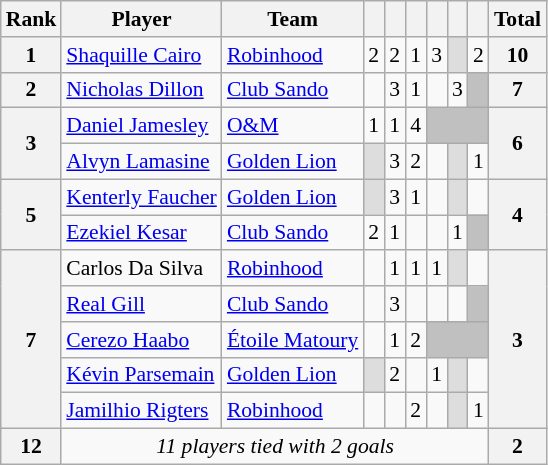<table class="wikitable" style="text-align:center; font-size:90%">
<tr>
<th>Rank</th>
<th>Player</th>
<th>Team</th>
<th></th>
<th></th>
<th></th>
<th></th>
<th></th>
<th></th>
<th>Total</th>
</tr>
<tr>
<th>1</th>
<td align=left> <a href='#'>Shaquille Cairo</a></td>
<td align=left> <a href='#'>Robinhood</a></td>
<td>2</td>
<td>2</td>
<td>1</td>
<td>3</td>
<td bgcolor="DDDDDD"></td>
<td>2</td>
<th>10</th>
</tr>
<tr>
<th>2</th>
<td align=left> <a href='#'>Nicholas Dillon</a></td>
<td align=left> <a href='#'>Club Sando</a></td>
<td></td>
<td>3</td>
<td>1</td>
<td></td>
<td>3</td>
<td bgcolor="silver"></td>
<th>7</th>
</tr>
<tr>
<th rowspan=2>3</th>
<td align=left> <a href='#'>Daniel Jamesley</a></td>
<td align=left> <a href='#'>O&M</a></td>
<td>1</td>
<td>1</td>
<td>4</td>
<td bgcolor="silver" colspan=3></td>
<th rowspan=2>6</th>
</tr>
<tr>
<td align=left> <a href='#'>Alvyn Lamasine</a></td>
<td align=left> <a href='#'>Golden Lion</a></td>
<td bgcolor="DDDDDD"></td>
<td>3</td>
<td>2</td>
<td></td>
<td bgcolor="DDDDDD"></td>
<td>1</td>
</tr>
<tr>
<th rowspan=2>5</th>
<td align=left> <a href='#'>Kenterly Faucher</a></td>
<td align=left> <a href='#'>Golden Lion</a></td>
<td bgcolor="DDDDDD"></td>
<td>3</td>
<td>1</td>
<td></td>
<td bgcolor="DDDDDD"></td>
<td></td>
<th rowspan=2>4</th>
</tr>
<tr>
<td align=left> <a href='#'>Ezekiel Kesar</a></td>
<td align=left> <a href='#'>Club Sando</a></td>
<td>2</td>
<td>1</td>
<td></td>
<td></td>
<td>1</td>
<td bgcolor="silver"></td>
</tr>
<tr>
<th rowspan=5>7</th>
<td align=left> Carlos Da Silva</td>
<td align=left> <a href='#'>Robinhood</a></td>
<td></td>
<td>1</td>
<td>1</td>
<td>1</td>
<td bgcolor="DDDDDD"></td>
<td></td>
<th rowspan=5>3</th>
</tr>
<tr>
<td align=left> <a href='#'>Real Gill</a></td>
<td align=left> <a href='#'>Club Sando</a></td>
<td></td>
<td>3</td>
<td></td>
<td></td>
<td></td>
<td bgcolor="silver"></td>
</tr>
<tr>
<td align=left> <a href='#'>Cerezo Haabo</a></td>
<td align=left> <a href='#'>Étoile Matoury</a></td>
<td></td>
<td>1</td>
<td>2</td>
<td bgcolor="silver" colspan=3></td>
</tr>
<tr>
<td align=left> <a href='#'>Kévin Parsemain</a></td>
<td align=left> <a href='#'>Golden Lion</a></td>
<td bgcolor="DDDDDD"></td>
<td>2</td>
<td></td>
<td>1</td>
<td bgcolor="DDDDDD"></td>
<td></td>
</tr>
<tr>
<td align=left> <a href='#'>Jamilhio Rigters</a></td>
<td align=left> <a href='#'>Robinhood</a></td>
<td></td>
<td></td>
<td>2</td>
<td></td>
<td bgcolor="DDDDDD"></td>
<td>1</td>
</tr>
<tr>
<th>12</th>
<td colspan=8><em>11 players tied with 2 goals</em></td>
<th>2</th>
</tr>
</table>
